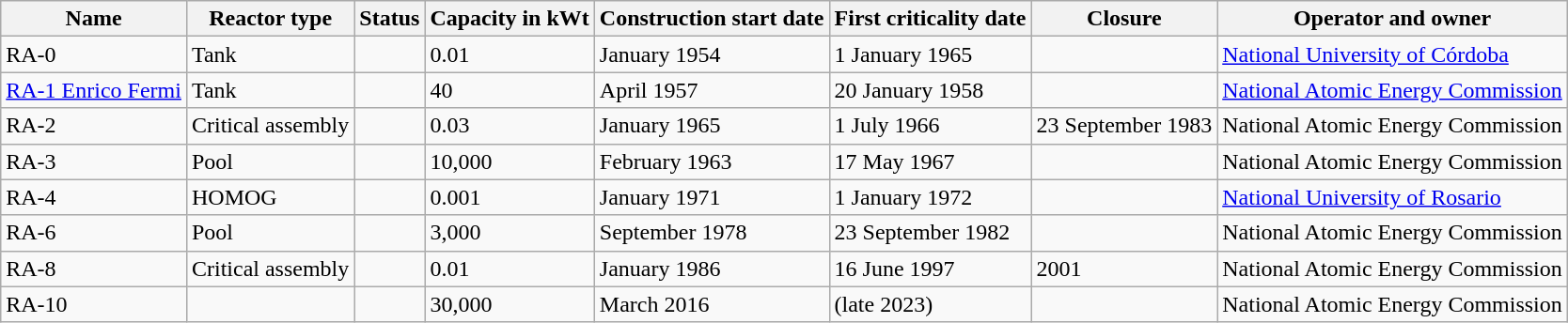<table class="wikitable sortable mw-datatable">
<tr>
<th>Name</th>
<th>Reactor type</th>
<th>Status</th>
<th>Capacity in kWt</th>
<th>Construction start date</th>
<th>First criticality date</th>
<th>Closure</th>
<th>Operator and owner</th>
</tr>
<tr>
<td>RA-0</td>
<td>Tank</td>
<td></td>
<td>0.01</td>
<td>January 1954</td>
<td>1 January 1965</td>
<td></td>
<td><a href='#'>National University of Córdoba</a></td>
</tr>
<tr>
<td><a href='#'>RA-1 Enrico Fermi</a></td>
<td>Tank</td>
<td></td>
<td>40</td>
<td>April 1957</td>
<td>20 January 1958</td>
<td></td>
<td><a href='#'>National Atomic Energy Commission</a></td>
</tr>
<tr>
<td>RA-2</td>
<td>Critical assembly</td>
<td></td>
<td>0.03</td>
<td>January 1965</td>
<td>1 July 1966</td>
<td>23 September 1983</td>
<td>National Atomic Energy Commission</td>
</tr>
<tr>
<td>RA-3</td>
<td>Pool</td>
<td></td>
<td>10,000</td>
<td>February 1963</td>
<td>17 May 1967</td>
<td></td>
<td>National Atomic Energy Commission</td>
</tr>
<tr>
<td>RA-4</td>
<td>HOMOG</td>
<td></td>
<td>0.001</td>
<td>January 1971</td>
<td>1 January 1972</td>
<td></td>
<td><a href='#'>National University of Rosario</a></td>
</tr>
<tr>
<td>RA-6</td>
<td>Pool</td>
<td></td>
<td>3,000</td>
<td>September 1978</td>
<td>23 September 1982</td>
<td></td>
<td>National Atomic Energy Commission</td>
</tr>
<tr>
<td>RA-8</td>
<td>Critical assembly</td>
<td></td>
<td>0.01</td>
<td>January 1986</td>
<td>16 June 1997</td>
<td>2001</td>
<td>National Atomic Energy Commission</td>
</tr>
<tr>
<td>RA-10</td>
<td></td>
<td></td>
<td>30,000</td>
<td>March 2016</td>
<td>(late 2023)</td>
<td></td>
<td>National Atomic Energy Commission</td>
</tr>
</table>
